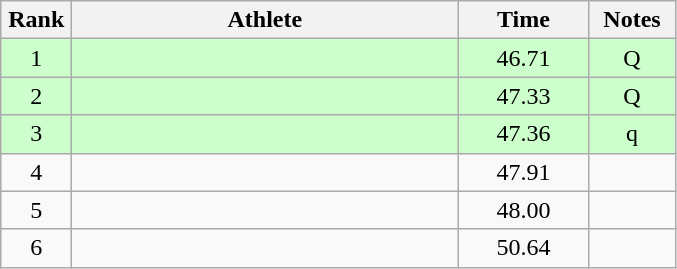<table class="wikitable" style="text-align:center">
<tr>
<th width=40>Rank</th>
<th width=250>Athlete</th>
<th width=80>Time</th>
<th width=50>Notes</th>
</tr>
<tr bgcolor="ccffcc">
<td>1</td>
<td align=left></td>
<td>46.71</td>
<td>Q</td>
</tr>
<tr bgcolor="ccffcc">
<td>2</td>
<td align=left></td>
<td>47.33</td>
<td>Q</td>
</tr>
<tr bgcolor="ccffcc">
<td>3</td>
<td align=left></td>
<td>47.36</td>
<td>q</td>
</tr>
<tr>
<td>4</td>
<td align=left></td>
<td>47.91</td>
<td></td>
</tr>
<tr>
<td>5</td>
<td align=left></td>
<td>48.00</td>
<td></td>
</tr>
<tr>
<td>6</td>
<td align=left></td>
<td>50.64</td>
<td></td>
</tr>
</table>
